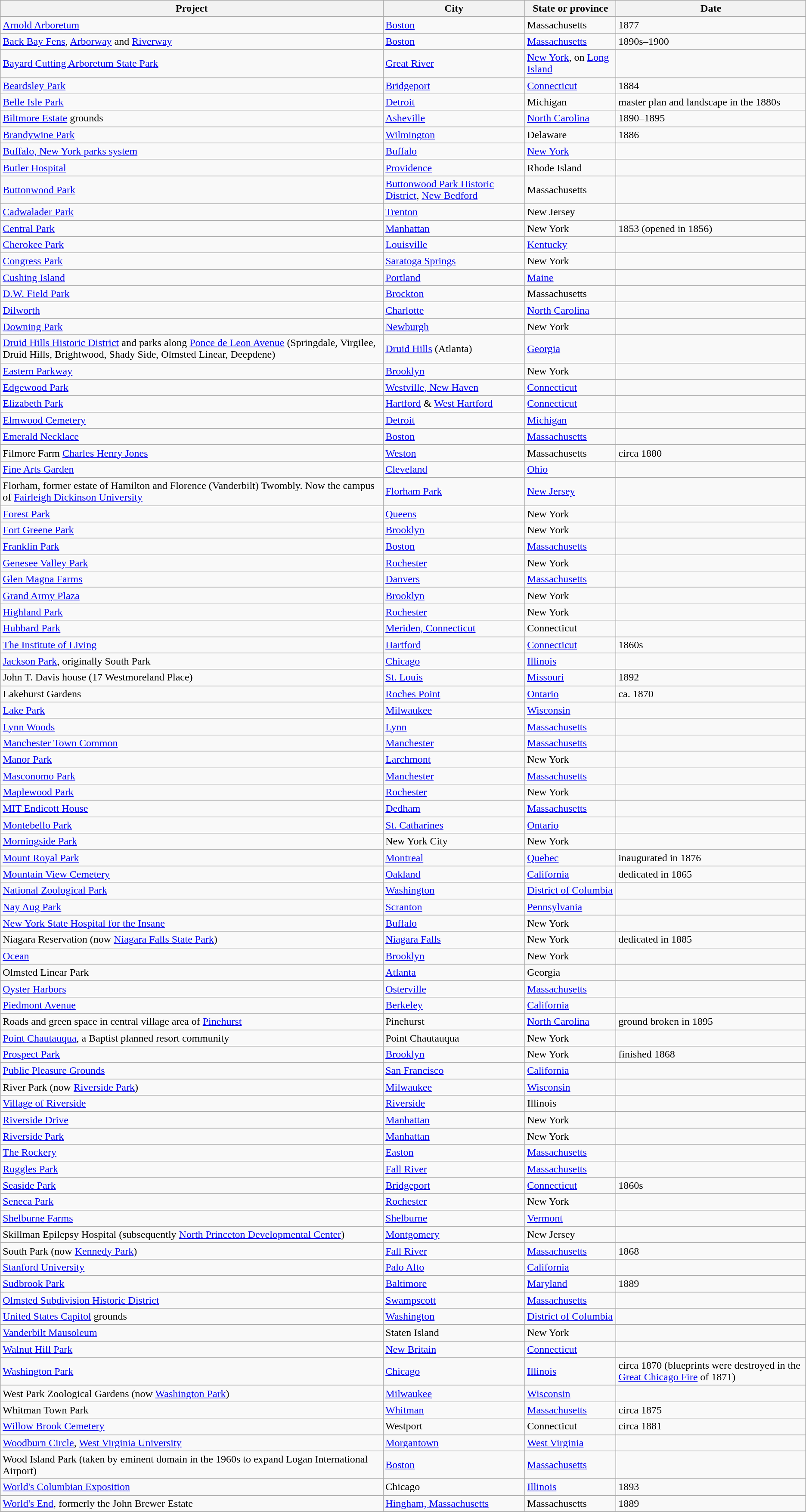<table class="wikitable sortable">
<tr>
<th>Project</th>
<th>City</th>
<th>State or province</th>
<th>Date</th>
</tr>
<tr>
<td><a href='#'>Arnold Arboretum</a></td>
<td><a href='#'>Boston</a></td>
<td>Massachusetts</td>
<td>1877</td>
</tr>
<tr>
<td><a href='#'>Back Bay Fens</a>, <a href='#'>Arborway</a> and <a href='#'>Riverway</a></td>
<td><a href='#'>Boston</a></td>
<td><a href='#'>Massachusetts</a></td>
<td>1890s–1900</td>
</tr>
<tr>
<td><a href='#'>Bayard Cutting Arboretum State Park</a></td>
<td><a href='#'>Great River</a></td>
<td><a href='#'>New York</a>, on <a href='#'>Long Island</a></td>
<td></td>
</tr>
<tr>
<td><a href='#'>Beardsley Park</a></td>
<td><a href='#'>Bridgeport</a></td>
<td><a href='#'>Connecticut</a></td>
<td>1884</td>
</tr>
<tr>
<td><a href='#'>Belle Isle Park</a></td>
<td><a href='#'>Detroit</a></td>
<td>Michigan</td>
<td>master plan and landscape in the 1880s</td>
</tr>
<tr>
<td><a href='#'>Biltmore Estate</a> grounds</td>
<td><a href='#'>Asheville</a></td>
<td><a href='#'>North Carolina</a></td>
<td>1890–1895</td>
</tr>
<tr>
<td><a href='#'>Brandywine Park</a></td>
<td><a href='#'>Wilmington</a></td>
<td>Delaware</td>
<td>1886</td>
</tr>
<tr>
<td><a href='#'>Buffalo, New York parks system</a></td>
<td><a href='#'>Buffalo</a></td>
<td><a href='#'>New York</a></td>
<td></td>
</tr>
<tr>
<td><a href='#'>Butler Hospital</a></td>
<td><a href='#'>Providence</a></td>
<td>Rhode Island</td>
<td></td>
</tr>
<tr>
<td><a href='#'>Buttonwood Park</a></td>
<td><a href='#'>Buttonwood Park Historic District</a>, <a href='#'>New Bedford</a></td>
<td>Massachusetts</td>
<td></td>
</tr>
<tr>
<td><a href='#'>Cadwalader Park</a></td>
<td><a href='#'>Trenton</a></td>
<td>New Jersey</td>
<td></td>
</tr>
<tr>
<td><a href='#'>Central Park</a></td>
<td><a href='#'>Manhattan</a></td>
<td>New York</td>
<td>1853 (opened in 1856)</td>
</tr>
<tr>
<td><a href='#'>Cherokee Park</a></td>
<td><a href='#'>Louisville</a></td>
<td><a href='#'>Kentucky</a></td>
<td></td>
</tr>
<tr>
<td><a href='#'>Congress Park</a></td>
<td><a href='#'>Saratoga Springs</a></td>
<td>New York</td>
<td></td>
</tr>
<tr>
<td><a href='#'>Cushing Island</a></td>
<td><a href='#'>Portland</a></td>
<td><a href='#'>Maine</a></td>
<td></td>
</tr>
<tr>
<td><a href='#'>D.W. Field Park</a></td>
<td><a href='#'>Brockton</a></td>
<td>Massachusetts</td>
<td></td>
</tr>
<tr>
<td><a href='#'>Dilworth</a></td>
<td><a href='#'>Charlotte</a></td>
<td><a href='#'>North Carolina</a></td>
<td></td>
</tr>
<tr>
<td><a href='#'>Downing Park</a></td>
<td><a href='#'>Newburgh</a></td>
<td>New York</td>
<td></td>
</tr>
<tr>
<td><a href='#'>Druid Hills Historic District</a> and parks along <a href='#'>Ponce de Leon Avenue</a> (Springdale, Virgilee, Druid Hills, Brightwood, Shady Side, Olmsted Linear, Deepdene)</td>
<td><a href='#'>Druid Hills</a> (Atlanta)</td>
<td><a href='#'>Georgia</a></td>
<td></td>
</tr>
<tr>
<td><a href='#'>Eastern Parkway</a></td>
<td><a href='#'>Brooklyn</a></td>
<td>New York</td>
<td></td>
</tr>
<tr>
<td><a href='#'>Edgewood Park</a></td>
<td><a href='#'>Westville, New Haven</a></td>
<td><a href='#'>Connecticut</a></td>
<td></td>
</tr>
<tr>
<td><a href='#'>Elizabeth Park</a></td>
<td><a href='#'>Hartford</a> & <a href='#'>West Hartford</a></td>
<td><a href='#'>Connecticut</a></td>
<td></td>
</tr>
<tr>
<td><a href='#'>Elmwood Cemetery</a></td>
<td><a href='#'>Detroit</a></td>
<td><a href='#'>Michigan</a></td>
<td></td>
</tr>
<tr>
<td><a href='#'>Emerald Necklace</a></td>
<td><a href='#'>Boston</a></td>
<td><a href='#'>Massachusetts</a></td>
<td></td>
</tr>
<tr>
<td>Filmore Farm <a href='#'>Charles Henry Jones</a></td>
<td><a href='#'>Weston</a></td>
<td>Massachusetts</td>
<td>circa 1880</td>
</tr>
<tr>
<td><a href='#'>Fine Arts Garden</a></td>
<td><a href='#'>Cleveland</a></td>
<td><a href='#'>Ohio</a></td>
<td></td>
</tr>
<tr>
<td>Florham, former estate of Hamilton and Florence (Vanderbilt) Twombly. Now the campus of <a href='#'>Fairleigh Dickinson University</a></td>
<td><a href='#'>Florham Park</a></td>
<td><a href='#'>New Jersey</a></td>
<td></td>
</tr>
<tr>
<td><a href='#'>Forest Park</a></td>
<td><a href='#'>Queens</a></td>
<td>New York</td>
<td></td>
</tr>
<tr>
<td><a href='#'>Fort Greene Park</a></td>
<td><a href='#'>Brooklyn</a></td>
<td>New York</td>
<td></td>
</tr>
<tr>
<td><a href='#'>Franklin Park</a></td>
<td><a href='#'>Boston</a></td>
<td><a href='#'>Massachusetts</a></td>
<td></td>
</tr>
<tr>
<td><a href='#'>Genesee Valley Park</a></td>
<td><a href='#'>Rochester</a></td>
<td>New York</td>
<td></td>
</tr>
<tr>
<td><a href='#'>Glen Magna Farms</a></td>
<td><a href='#'>Danvers</a></td>
<td><a href='#'>Massachusetts</a></td>
<td></td>
</tr>
<tr>
<td><a href='#'>Grand Army Plaza</a></td>
<td><a href='#'>Brooklyn</a></td>
<td>New York</td>
<td></td>
</tr>
<tr>
<td><a href='#'>Highland Park</a></td>
<td><a href='#'>Rochester</a></td>
<td>New York</td>
<td></td>
</tr>
<tr>
<td><a href='#'>Hubbard Park</a></td>
<td><a href='#'>Meriden, Connecticut</a></td>
<td>Connecticut</td>
<td></td>
</tr>
<tr>
<td><a href='#'>The Institute of Living</a></td>
<td><a href='#'>Hartford</a></td>
<td><a href='#'>Connecticut</a></td>
<td>1860s</td>
</tr>
<tr>
<td><a href='#'>Jackson Park</a>, originally South Park</td>
<td><a href='#'>Chicago</a></td>
<td><a href='#'>Illinois</a></td>
<td></td>
</tr>
<tr>
<td>John T. Davis house (17 Westmoreland Place)</td>
<td><a href='#'>St. Louis</a></td>
<td><a href='#'>Missouri</a></td>
<td>1892</td>
</tr>
<tr>
<td>Lakehurst Gardens</td>
<td><a href='#'>Roches Point</a></td>
<td><a href='#'>Ontario</a></td>
<td>ca. 1870</td>
</tr>
<tr>
<td><a href='#'>Lake Park</a></td>
<td><a href='#'>Milwaukee</a></td>
<td><a href='#'>Wisconsin</a></td>
<td></td>
</tr>
<tr>
<td><a href='#'>Lynn Woods</a></td>
<td><a href='#'>Lynn</a></td>
<td><a href='#'>Massachusetts</a></td>
<td></td>
</tr>
<tr>
<td><a href='#'>Manchester Town Common</a></td>
<td><a href='#'>Manchester</a></td>
<td><a href='#'>Massachusetts</a></td>
<td></td>
</tr>
<tr>
<td><a href='#'>Manor Park</a></td>
<td><a href='#'>Larchmont</a></td>
<td>New York</td>
<td></td>
</tr>
<tr>
<td><a href='#'>Masconomo Park</a></td>
<td><a href='#'>Manchester</a></td>
<td><a href='#'>Massachusetts</a></td>
<td></td>
</tr>
<tr>
<td><a href='#'>Maplewood Park</a></td>
<td><a href='#'>Rochester</a></td>
<td>New York</td>
<td></td>
</tr>
<tr>
<td><a href='#'>MIT Endicott House</a></td>
<td><a href='#'>Dedham</a></td>
<td><a href='#'>Massachusetts</a></td>
<td></td>
</tr>
<tr>
<td><a href='#'>Montebello Park</a></td>
<td><a href='#'>St. Catharines</a></td>
<td><a href='#'>Ontario</a></td>
<td></td>
</tr>
<tr>
<td><a href='#'>Morningside Park</a></td>
<td>New York City</td>
<td>New York</td>
<td></td>
</tr>
<tr>
<td><a href='#'>Mount Royal Park</a></td>
<td><a href='#'>Montreal</a></td>
<td><a href='#'>Quebec</a></td>
<td>inaugurated in 1876</td>
</tr>
<tr>
<td><a href='#'>Mountain View Cemetery</a></td>
<td><a href='#'>Oakland</a></td>
<td><a href='#'>California</a></td>
<td>dedicated in 1865</td>
</tr>
<tr>
<td><a href='#'>National Zoological Park</a></td>
<td><a href='#'>Washington</a></td>
<td><a href='#'>District of Columbia</a></td>
<td></td>
</tr>
<tr>
<td><a href='#'>Nay Aug Park</a></td>
<td><a href='#'>Scranton</a></td>
<td><a href='#'>Pennsylvania</a></td>
<td></td>
</tr>
<tr>
<td><a href='#'>New York State Hospital for the Insane</a></td>
<td><a href='#'>Buffalo</a></td>
<td>New York</td>
<td></td>
</tr>
<tr>
<td>Niagara Reservation (now <a href='#'>Niagara Falls State Park</a>)</td>
<td><a href='#'>Niagara Falls</a></td>
<td>New York</td>
<td>dedicated in 1885</td>
</tr>
<tr>
<td><a href='#'>Ocean</a></td>
<td><a href='#'>Brooklyn</a></td>
<td>New York</td>
<td></td>
</tr>
<tr>
<td>Olmsted Linear Park</td>
<td><a href='#'>Atlanta</a></td>
<td>Georgia</td>
<td></td>
</tr>
<tr>
<td><a href='#'>Oyster Harbors</a></td>
<td><a href='#'>Osterville</a></td>
<td><a href='#'>Massachusetts</a></td>
<td></td>
</tr>
<tr>
<td><a href='#'>Piedmont Avenue</a></td>
<td><a href='#'>Berkeley</a></td>
<td><a href='#'>California</a></td>
<td></td>
</tr>
<tr>
<td>Roads and green space in central village area of <a href='#'>Pinehurst</a></td>
<td>Pinehurst</td>
<td><a href='#'>North Carolina</a></td>
<td>ground broken in 1895</td>
</tr>
<tr>
<td><a href='#'>Point Chautauqua</a>, a Baptist planned resort community</td>
<td>Point Chautauqua</td>
<td>New York</td>
<td></td>
</tr>
<tr>
<td><a href='#'>Prospect Park</a></td>
<td><a href='#'>Brooklyn</a></td>
<td>New York</td>
<td>finished 1868</td>
</tr>
<tr>
<td><a href='#'>Public Pleasure Grounds</a></td>
<td><a href='#'>San Francisco</a></td>
<td><a href='#'>California</a></td>
<td></td>
</tr>
<tr>
<td>River Park (now <a href='#'>Riverside Park</a>)</td>
<td><a href='#'>Milwaukee</a></td>
<td><a href='#'>Wisconsin</a></td>
<td></td>
</tr>
<tr>
<td><a href='#'>Village of Riverside</a></td>
<td><a href='#'>Riverside</a></td>
<td>Illinois</td>
<td></td>
</tr>
<tr>
<td><a href='#'>Riverside Drive</a></td>
<td><a href='#'>Manhattan</a></td>
<td>New York</td>
<td></td>
</tr>
<tr>
<td><a href='#'>Riverside Park</a></td>
<td><a href='#'>Manhattan</a></td>
<td>New York</td>
<td></td>
</tr>
<tr>
<td><a href='#'>The Rockery</a></td>
<td><a href='#'>Easton</a></td>
<td><a href='#'>Massachusetts</a></td>
<td></td>
</tr>
<tr>
<td><a href='#'>Ruggles Park</a></td>
<td><a href='#'>Fall River</a></td>
<td><a href='#'>Massachusetts</a></td>
<td></td>
</tr>
<tr>
<td><a href='#'>Seaside Park</a></td>
<td><a href='#'>Bridgeport</a></td>
<td><a href='#'>Connecticut</a></td>
<td>1860s</td>
</tr>
<tr>
<td><a href='#'>Seneca Park</a></td>
<td><a href='#'>Rochester</a></td>
<td>New York</td>
<td></td>
</tr>
<tr>
<td><a href='#'>Shelburne Farms</a></td>
<td><a href='#'>Shelburne</a></td>
<td><a href='#'>Vermont</a></td>
<td></td>
</tr>
<tr>
<td>Skillman Epilepsy Hospital (subsequently <a href='#'>North Princeton Developmental Center</a>)</td>
<td><a href='#'>Montgomery</a></td>
<td>New Jersey</td>
<td></td>
</tr>
<tr>
<td>South Park (now <a href='#'>Kennedy Park</a>)</td>
<td><a href='#'>Fall River</a></td>
<td><a href='#'>Massachusetts</a></td>
<td>1868</td>
</tr>
<tr>
<td><a href='#'>Stanford University</a></td>
<td><a href='#'>Palo Alto</a></td>
<td><a href='#'>California</a></td>
<td></td>
</tr>
<tr>
<td><a href='#'>Sudbrook Park</a></td>
<td><a href='#'>Baltimore</a></td>
<td><a href='#'>Maryland</a></td>
<td>1889</td>
</tr>
<tr>
<td><a href='#'>Olmsted Subdivision Historic District</a></td>
<td><a href='#'>Swampscott</a></td>
<td><a href='#'>Massachusetts</a></td>
<td></td>
</tr>
<tr>
<td><a href='#'>United States Capitol</a> grounds</td>
<td><a href='#'>Washington</a></td>
<td><a href='#'>District of Columbia</a></td>
<td></td>
</tr>
<tr>
<td><a href='#'>Vanderbilt Mausoleum</a></td>
<td>Staten Island</td>
<td>New York</td>
<td></td>
</tr>
<tr>
<td><a href='#'>Walnut Hill Park</a></td>
<td><a href='#'>New Britain</a></td>
<td><a href='#'>Connecticut</a></td>
<td></td>
</tr>
<tr>
<td><a href='#'>Washington Park</a></td>
<td><a href='#'>Chicago</a></td>
<td><a href='#'>Illinois</a></td>
<td>circa 1870 (blueprints were destroyed in the <a href='#'>Great Chicago Fire</a> of 1871)</td>
</tr>
<tr>
<td>West Park Zoological Gardens (now <a href='#'>Washington Park</a>)</td>
<td><a href='#'>Milwaukee</a></td>
<td><a href='#'>Wisconsin</a></td>
<td></td>
</tr>
<tr>
<td>Whitman Town Park</td>
<td><a href='#'>Whitman</a></td>
<td><a href='#'>Massachusetts</a></td>
<td>circa 1875</td>
</tr>
<tr>
<td><a href='#'>Willow Brook Cemetery</a></td>
<td>Westport</td>
<td>Connecticut</td>
<td>circa 1881</td>
</tr>
<tr>
<td><a href='#'>Woodburn Circle</a>, <a href='#'>West Virginia University</a></td>
<td><a href='#'>Morgantown</a></td>
<td><a href='#'>West Virginia</a></td>
<td></td>
</tr>
<tr>
<td>Wood Island Park (taken by eminent domain in the 1960s to expand Logan International Airport)</td>
<td><a href='#'>Boston</a></td>
<td><a href='#'>Massachusetts</a></td>
<td></td>
</tr>
<tr>
<td><a href='#'>World's Columbian Exposition</a></td>
<td>Chicago</td>
<td><a href='#'>Illinois</a></td>
<td>1893</td>
</tr>
<tr>
<td><a href='#'>World's End</a>, formerly the John Brewer Estate</td>
<td><a href='#'>Hingham, Massachusetts</a></td>
<td>Massachusetts</td>
<td>1889</td>
</tr>
<tr>
</tr>
<tr>
</tr>
<tr>
</tr>
</table>
